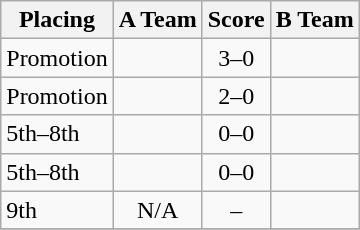<table class=wikitable style="border:1px solid #AAAAAA;">
<tr>
<th>Placing</th>
<th>A Team</th>
<th>Score</th>
<th>B Team</th>
</tr>
<tr>
<td>Promotion</td>
<td><strong></strong></td>
<td align="center">3–0</td>
<td></td>
</tr>
<tr>
<td>Promotion</td>
<td><strong></strong></td>
<td align="center">2–0</td>
<td></td>
</tr>
<tr>
<td>5th–8th</td>
<td></td>
<td align="center">0–0</td>
<td></td>
</tr>
<tr>
<td>5th–8th</td>
<td></td>
<td align="center">0–0</td>
<td></td>
</tr>
<tr>
<td>9th</td>
<td align="center">N/A</td>
<td align="center">–</td>
<td></td>
</tr>
<tr>
</tr>
</table>
